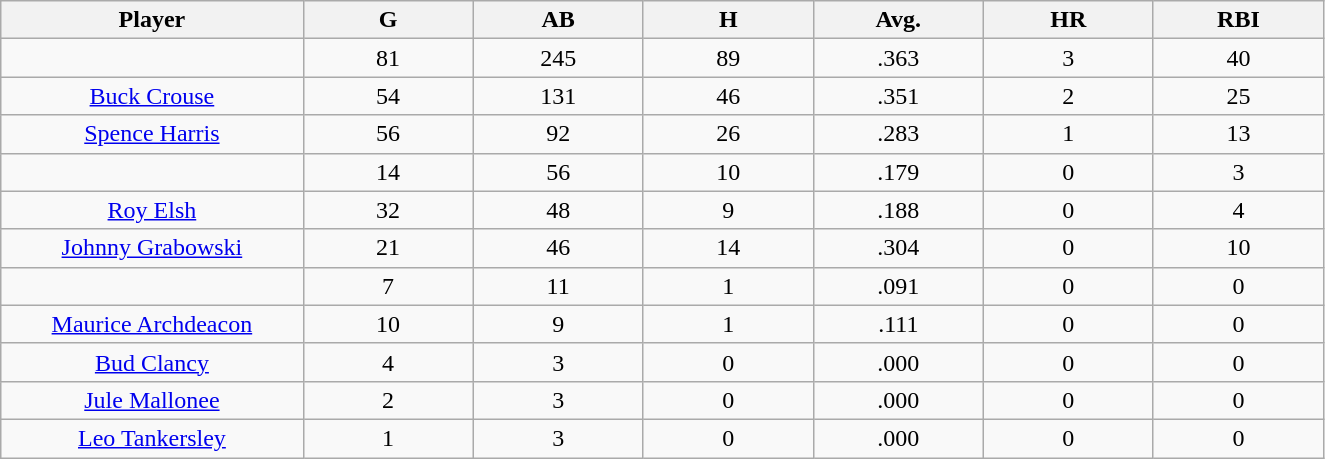<table class="wikitable sortable">
<tr>
<th bgcolor="#DDDDFF" width="16%">Player</th>
<th bgcolor="#DDDDFF" width="9%">G</th>
<th bgcolor="#DDDDFF" width="9%">AB</th>
<th bgcolor="#DDDDFF" width="9%">H</th>
<th bgcolor="#DDDDFF" width="9%">Avg.</th>
<th bgcolor="#DDDDFF" width="9%">HR</th>
<th bgcolor="#DDDDFF" width="9%">RBI</th>
</tr>
<tr align="center">
<td></td>
<td>81</td>
<td>245</td>
<td>89</td>
<td>.363</td>
<td>3</td>
<td>40</td>
</tr>
<tr align="center">
<td><a href='#'>Buck Crouse</a></td>
<td>54</td>
<td>131</td>
<td>46</td>
<td>.351</td>
<td>2</td>
<td>25</td>
</tr>
<tr align=center>
<td><a href='#'>Spence Harris</a></td>
<td>56</td>
<td>92</td>
<td>26</td>
<td>.283</td>
<td>1</td>
<td>13</td>
</tr>
<tr align=center>
<td></td>
<td>14</td>
<td>56</td>
<td>10</td>
<td>.179</td>
<td>0</td>
<td>3</td>
</tr>
<tr align="center">
<td><a href='#'>Roy Elsh</a></td>
<td>32</td>
<td>48</td>
<td>9</td>
<td>.188</td>
<td>0</td>
<td>4</td>
</tr>
<tr align=center>
<td><a href='#'>Johnny Grabowski</a></td>
<td>21</td>
<td>46</td>
<td>14</td>
<td>.304</td>
<td>0</td>
<td>10</td>
</tr>
<tr align=center>
<td></td>
<td>7</td>
<td>11</td>
<td>1</td>
<td>.091</td>
<td>0</td>
<td>0</td>
</tr>
<tr align="center">
<td><a href='#'>Maurice Archdeacon</a></td>
<td>10</td>
<td>9</td>
<td>1</td>
<td>.111</td>
<td>0</td>
<td>0</td>
</tr>
<tr align=center>
<td><a href='#'>Bud Clancy</a></td>
<td>4</td>
<td>3</td>
<td>0</td>
<td>.000</td>
<td>0</td>
<td>0</td>
</tr>
<tr align=center>
<td><a href='#'>Jule Mallonee</a></td>
<td>2</td>
<td>3</td>
<td>0</td>
<td>.000</td>
<td>0</td>
<td>0</td>
</tr>
<tr align=center>
<td><a href='#'>Leo Tankersley</a></td>
<td>1</td>
<td>3</td>
<td>0</td>
<td>.000</td>
<td>0</td>
<td>0</td>
</tr>
</table>
